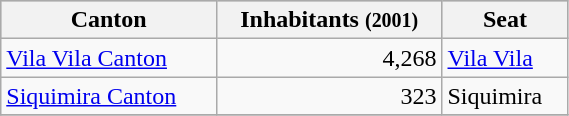<table class="wikitable" border="1" style="width:30%;" border="1">
<tr bgcolor=silver>
<th><strong>Canton</strong></th>
<th><strong>Inhabitants <small>(2001)</small></strong></th>
<th><strong>Seat</strong></th>
</tr>
<tr>
<td><a href='#'>Vila Vila Canton</a></td>
<td align="right">4,268</td>
<td><a href='#'>Vila Vila</a></td>
</tr>
<tr>
<td><a href='#'>Siquimira Canton</a></td>
<td align="right">323</td>
<td>Siquimira</td>
</tr>
<tr>
</tr>
</table>
